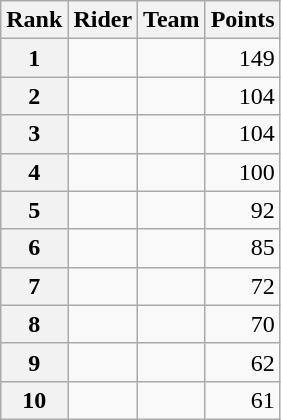<table class="wikitable">
<tr>
<th scope="col">Rank</th>
<th scope="col">Rider</th>
<th scope="col">Team</th>
<th scope="col">Points</th>
</tr>
<tr>
<th scope="row">1</th>
<td> </td>
<td></td>
<td style="text-align:right;">149</td>
</tr>
<tr>
<th scope="row">2</th>
<td> </td>
<td></td>
<td style="text-align:right;">104</td>
</tr>
<tr>
<th scope="row">3</th>
<td></td>
<td></td>
<td style="text-align:right;">104</td>
</tr>
<tr>
<th scope="row">4</th>
<td></td>
<td></td>
<td style="text-align:right;">100</td>
</tr>
<tr>
<th scope="row">5</th>
<td></td>
<td></td>
<td style="text-align:right;">92</td>
</tr>
<tr>
<th scope="row">6</th>
<td></td>
<td></td>
<td style="text-align:right;">85</td>
</tr>
<tr>
<th scope="row">7</th>
<td></td>
<td></td>
<td style="text-align:right;">72</td>
</tr>
<tr>
<th scope="row">8</th>
<td></td>
<td></td>
<td style="text-align:right;">70</td>
</tr>
<tr>
<th scope="row">9</th>
<td></td>
<td></td>
<td style="text-align:right;">62</td>
</tr>
<tr>
<th scope="row">10</th>
<td></td>
<td></td>
<td style="text-align:right;">61</td>
</tr>
</table>
